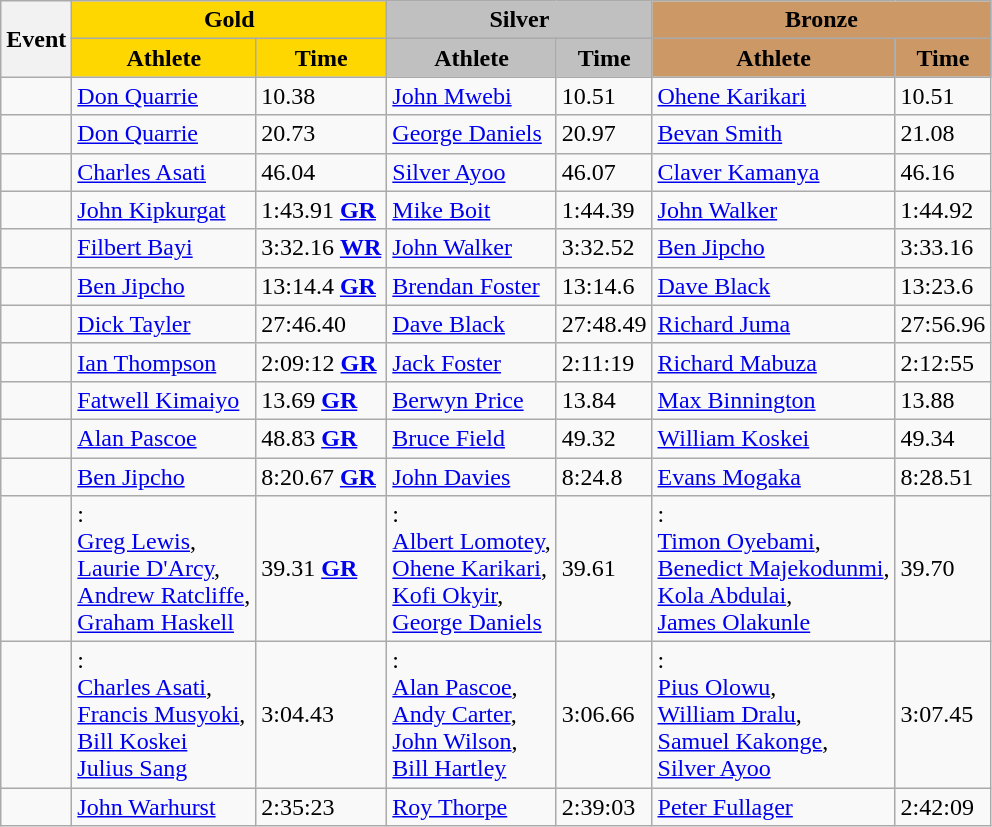<table class="wikitable">
<tr>
<th scope="col" rowspan=2>Event</th>
<th scope="colgroup" colspan=2 style="background-color: gold;">Gold</th>
<th scope="colgroup" colspan=2 style="background-color: silver;">Silver</th>
<th scope="colgroup" colspan=2 style="background-color: #cc9966;">Bronze</th>
</tr>
<tr>
<th scope="col" style="background-color:gold;">Athlete</th>
<th scope="col" style="background-color:gold;">Time</th>
<th scope="col" style="background-color:silver;">Athlete</th>
<th scope="col" style="background-color:silver;">Time</th>
<th scope="col" style="background-color:#cc9966;">Athlete</th>
<th scope="col" style="background-color:#cc9966;">Time</th>
</tr>
<tr>
<td></td>
<td> <a href='#'>Don Quarrie</a></td>
<td>10.38</td>
<td> <a href='#'>John Mwebi</a></td>
<td>10.51</td>
<td> <a href='#'>Ohene Karikari</a></td>
<td>10.51</td>
</tr>
<tr>
<td></td>
<td> <a href='#'>Don Quarrie</a></td>
<td>20.73</td>
<td> <a href='#'>George Daniels</a></td>
<td>20.97</td>
<td> <a href='#'>Bevan Smith</a></td>
<td>21.08</td>
</tr>
<tr>
<td></td>
<td> <a href='#'>Charles Asati</a></td>
<td>46.04</td>
<td> <a href='#'>Silver Ayoo</a></td>
<td>46.07</td>
<td> <a href='#'>Claver Kamanya</a></td>
<td>46.16</td>
</tr>
<tr>
<td></td>
<td> <a href='#'>John Kipkurgat</a></td>
<td>1:43.91 <strong><a href='#'>GR</a></strong></td>
<td> <a href='#'>Mike Boit</a></td>
<td>1:44.39</td>
<td> <a href='#'>John Walker</a></td>
<td>1:44.92</td>
</tr>
<tr>
<td></td>
<td> <a href='#'>Filbert Bayi</a></td>
<td>3:32.16 <strong><a href='#'>WR</a></strong></td>
<td> <a href='#'>John Walker</a></td>
<td>3:32.52</td>
<td> <a href='#'>Ben Jipcho</a></td>
<td>3:33.16</td>
</tr>
<tr>
<td></td>
<td> <a href='#'>Ben Jipcho</a></td>
<td>13:14.4 <strong><a href='#'>GR</a></strong></td>
<td> <a href='#'>Brendan Foster</a></td>
<td>13:14.6</td>
<td> <a href='#'>Dave Black</a></td>
<td>13:23.6</td>
</tr>
<tr>
<td></td>
<td> <a href='#'>Dick Tayler</a></td>
<td>27:46.40</td>
<td> <a href='#'>Dave Black</a></td>
<td>27:48.49</td>
<td> <a href='#'>Richard Juma</a></td>
<td>27:56.96</td>
</tr>
<tr>
<td></td>
<td> <a href='#'>Ian Thompson</a></td>
<td>2:09:12 <strong><a href='#'>GR</a></strong></td>
<td> <a href='#'>Jack Foster</a></td>
<td>2:11:19</td>
<td> <a href='#'>Richard Mabuza</a></td>
<td>2:12:55</td>
</tr>
<tr>
<td></td>
<td> <a href='#'>Fatwell Kimaiyo</a></td>
<td>13.69 <strong><a href='#'>GR</a></strong></td>
<td> <a href='#'>Berwyn Price</a></td>
<td>13.84</td>
<td> <a href='#'>Max Binnington</a></td>
<td>13.88</td>
</tr>
<tr>
<td></td>
<td> <a href='#'>Alan Pascoe</a></td>
<td>48.83 <strong><a href='#'>GR</a></strong></td>
<td> <a href='#'>Bruce Field</a></td>
<td>49.32</td>
<td> <a href='#'>William Koskei</a></td>
<td>49.34</td>
</tr>
<tr>
<td></td>
<td> <a href='#'>Ben Jipcho</a></td>
<td>8:20.67 <strong><a href='#'>GR</a></strong></td>
<td> <a href='#'>John Davies</a></td>
<td>8:24.8</td>
<td> <a href='#'>Evans Mogaka</a></td>
<td>8:28.51</td>
</tr>
<tr>
<td></td>
<td>:<br><a href='#'>Greg Lewis</a>,<br><a href='#'>Laurie D'Arcy</a>,<br><a href='#'>Andrew Ratcliffe</a>,<br><a href='#'>Graham Haskell</a></td>
<td>39.31 <strong><a href='#'>GR</a></strong></td>
<td>:<br><a href='#'>Albert Lomotey</a>,<br><a href='#'>Ohene Karikari</a>,<br><a href='#'>Kofi Okyir</a>,<br><a href='#'>George Daniels</a></td>
<td>39.61</td>
<td>:<br><a href='#'>Timon Oyebami</a>,<br><a href='#'>Benedict Majekodunmi</a>,<br><a href='#'>Kola Abdulai</a>,<br><a href='#'>James Olakunle</a></td>
<td>39.70</td>
</tr>
<tr>
<td></td>
<td>:<br><a href='#'>Charles Asati</a>,<br><a href='#'>Francis Musyoki</a>,<br><a href='#'>Bill Koskei</a><br><a href='#'>Julius Sang</a></td>
<td>3:04.43</td>
<td>:<br><a href='#'>Alan Pascoe</a>,<br><a href='#'>Andy Carter</a>,<br><a href='#'>John Wilson</a>,<br><a href='#'>Bill Hartley</a></td>
<td>3:06.66</td>
<td>:<br><a href='#'>Pius Olowu</a>,<br><a href='#'>William Dralu</a>,<br><a href='#'>Samuel Kakonge</a>,<br><a href='#'>Silver Ayoo</a></td>
<td>3:07.45</td>
</tr>
<tr>
<td></td>
<td> <a href='#'>John Warhurst</a></td>
<td>2:35:23</td>
<td> <a href='#'>Roy Thorpe</a></td>
<td>2:39:03</td>
<td> <a href='#'>Peter Fullager</a></td>
<td>2:42:09</td>
</tr>
</table>
